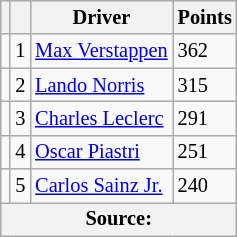<table class="wikitable" style="font-size: 85%;">
<tr>
<th scope="col"></th>
<th scope="col"></th>
<th scope="col">Driver</th>
<th scope="col">Points</th>
</tr>
<tr>
<td align="left"></td>
<td align="center">1</td>
<td> <a href='#'>Max Verstappen</a></td>
<td align="left">362</td>
</tr>
<tr>
<td align="left"></td>
<td align="center">2</td>
<td> <a href='#'>Lando Norris</a></td>
<td align="left">315</td>
</tr>
<tr>
<td align="left"></td>
<td align="center">3</td>
<td> <a href='#'>Charles Leclerc</a></td>
<td align="left">291</td>
</tr>
<tr>
<td align="left"></td>
<td align="center">4</td>
<td> <a href='#'>Oscar Piastri</a></td>
<td align="left">251</td>
</tr>
<tr>
<td align="left"></td>
<td align="center">5</td>
<td> <a href='#'>Carlos Sainz Jr.</a></td>
<td align="left">240</td>
</tr>
<tr>
<th colspan=4>Source:</th>
</tr>
</table>
